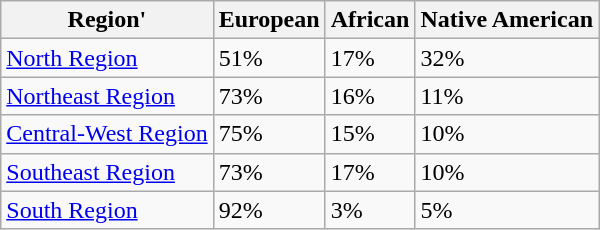<table class="wikitable">
<tr>
<th>Region'</th>
<th>European</th>
<th>African</th>
<th>Native American</th>
</tr>
<tr>
<td><a href='#'>North Region</a></td>
<td>51%</td>
<td>17%</td>
<td>32%</td>
</tr>
<tr>
<td><a href='#'>Northeast Region</a></td>
<td>73%</td>
<td>16%</td>
<td>11%</td>
</tr>
<tr>
<td><a href='#'>Central-West Region</a></td>
<td>75%</td>
<td>15%</td>
<td>10%</td>
</tr>
<tr>
<td><a href='#'>Southeast Region</a></td>
<td>73%</td>
<td>17%</td>
<td>10%</td>
</tr>
<tr>
<td><a href='#'>South Region</a></td>
<td>92%</td>
<td>3%</td>
<td>5%</td>
</tr>
</table>
